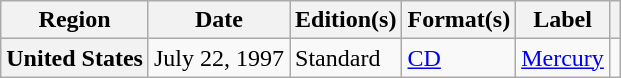<table class="wikitable plainrowheaders">
<tr>
<th scope="col">Region</th>
<th scope="col">Date</th>
<th scope="col">Edition(s)</th>
<th scope="col">Format(s)</th>
<th scope="col">Label</th>
<th scope="col"></th>
</tr>
<tr>
<th scope="row">United States</th>
<td>July 22, 1997</td>
<td>Standard</td>
<td><a href='#'>CD</a></td>
<td><a href='#'>Mercury</a></td>
<td style="text-align:center;"></td>
</tr>
</table>
